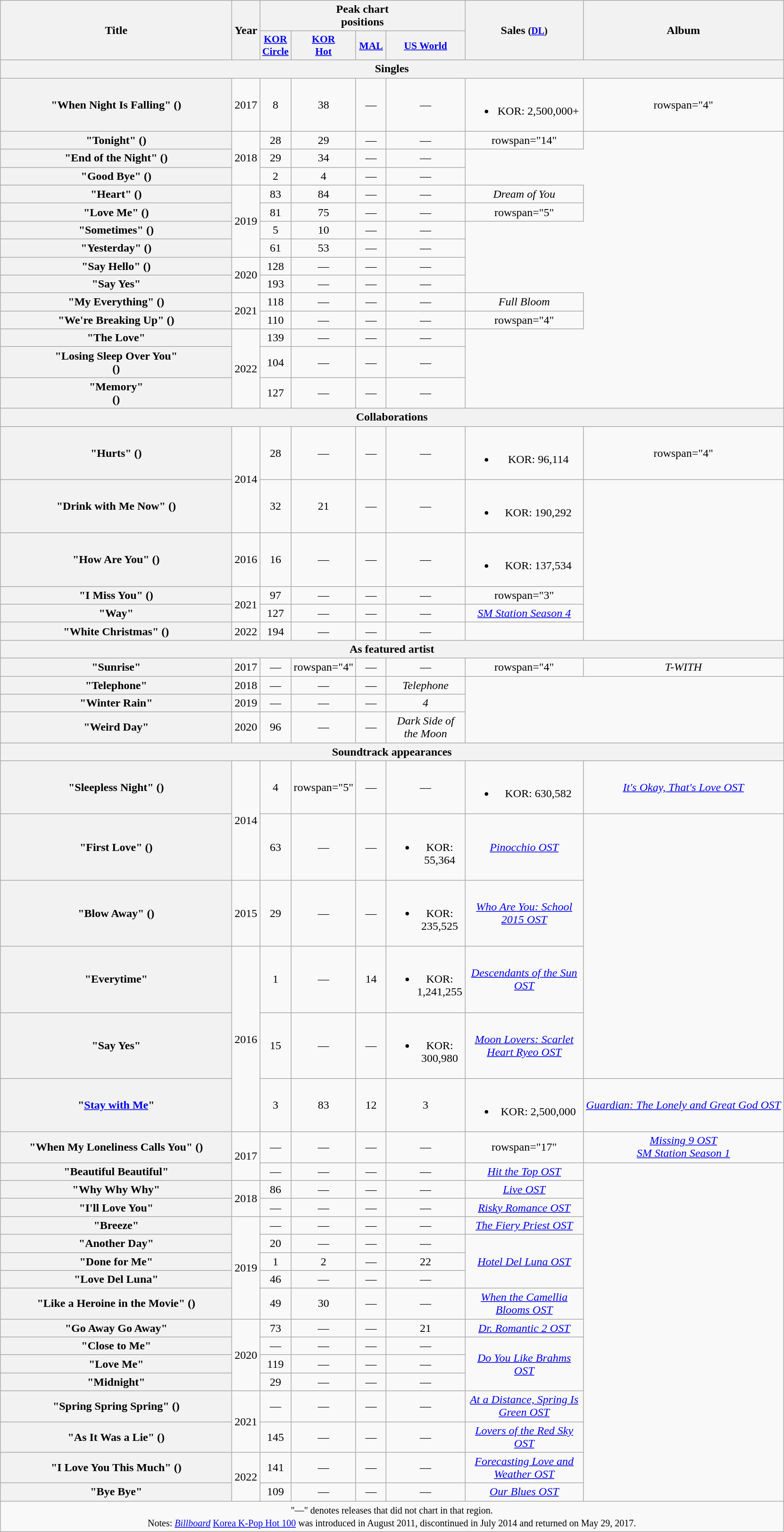<table class="wikitable plainrowheaders" style="text-align:center;">
<tr>
<th scope="col" rowspan="2" style="width:20em;">Title</th>
<th scope="col" rowspan="2">Year</th>
<th scope="col" colspan="4">Peak chart <br> positions</th>
<th scope="col" rowspan="2" style="width:10em;">Sales <small>(<a href='#'>DL</a>)</small></th>
<th rowspan="2">Album</th>
</tr>
<tr>
<th scope="col" style="width:2.5em; font-size:90%"><a href='#'>KOR<br>Circle</a><br></th>
<th scope="col" style="width:2.5em; font-size:90%"><a href='#'>KOR<br>Hot</a><br></th>
<th scope="col" style="width:2.5em; font-size:90%"><a href='#'>MAL</a><br></th>
<th scope="col" style="width:2.5em; font-size:90%"><a href='#'>US World</a><br></th>
</tr>
<tr>
<th colspan="8">Singles</th>
</tr>
<tr>
<th scope="row">"When Night Is Falling" ()</th>
<td>2017</td>
<td>8</td>
<td>38</td>
<td>—</td>
<td>—</td>
<td><br><ul><li>KOR: 2,500,000+</li></ul></td>
<td>rowspan="4" </td>
</tr>
<tr>
<th scope="row">"Tonight" ()</th>
<td rowspan="3">2018</td>
<td>28</td>
<td>29</td>
<td>—</td>
<td>—</td>
<td>rowspan="14" </td>
</tr>
<tr>
<th scope="row">"End of the Night" ()</th>
<td>29</td>
<td>34</td>
<td>—</td>
<td>—</td>
</tr>
<tr>
<th scope="row">"Good Bye" ()</th>
<td>2</td>
<td>4</td>
<td>—</td>
<td>—</td>
</tr>
<tr>
<th scope="row">"Heart" ()</th>
<td rowspan="4">2019</td>
<td>83</td>
<td>84</td>
<td>—</td>
<td>—</td>
<td><em>Dream of You</em></td>
</tr>
<tr>
<th scope="row">"Love Me" ()</th>
<td>81</td>
<td>75</td>
<td>—</td>
<td>—</td>
<td>rowspan="5" </td>
</tr>
<tr>
<th scope="row">"Sometimes" ()</th>
<td>5</td>
<td>10</td>
<td>—</td>
<td>—</td>
</tr>
<tr>
<th scope="row">"Yesterday" ()</th>
<td>61</td>
<td>53</td>
<td>—</td>
<td>—</td>
</tr>
<tr>
<th scope="row">"Say Hello" ()</th>
<td rowspan="2">2020</td>
<td>128</td>
<td>—</td>
<td>—</td>
<td>—</td>
</tr>
<tr>
<th scope="row">"Say Yes" </th>
<td>193</td>
<td>—</td>
<td>—</td>
<td>—</td>
</tr>
<tr>
<th scope="row">"My Everything" ()</th>
<td rowspan="2">2021</td>
<td>118</td>
<td>—</td>
<td>—</td>
<td>—</td>
<td><em>Full Bloom</em></td>
</tr>
<tr>
<th scope="row">"We're Breaking Up" ()</th>
<td>110</td>
<td>—</td>
<td>—</td>
<td>—</td>
<td>rowspan="4" </td>
</tr>
<tr>
<th scope="row">"The Love"</th>
<td rowspan="3">2022</td>
<td>139</td>
<td>—</td>
<td>—</td>
<td>—</td>
</tr>
<tr>
<th scope="row">"Losing Sleep Over You"<br>()</th>
<td>104</td>
<td>—</td>
<td>—</td>
<td>—</td>
</tr>
<tr>
<th scope="row">"Memory"<br>()</th>
<td>127</td>
<td>—</td>
<td>—</td>
<td>—</td>
</tr>
<tr>
<th colspan="8">Collaborations</th>
</tr>
<tr>
<th scope="row">"Hurts" () </th>
<td rowspan="2">2014</td>
<td>28</td>
<td>—</td>
<td>—</td>
<td>—</td>
<td><br><ul><li>KOR: 96,114</li></ul></td>
<td>rowspan="4" </td>
</tr>
<tr>
<th scope="row">"Drink with Me Now" () </th>
<td>32</td>
<td>21</td>
<td>—</td>
<td>—</td>
<td><br><ul><li>KOR: 190,292</li></ul></td>
</tr>
<tr>
<th scope="row">"How Are You" () </th>
<td>2016</td>
<td>16</td>
<td>—</td>
<td>—</td>
<td>—</td>
<td><br><ul><li>KOR: 137,534</li></ul></td>
</tr>
<tr>
<th scope="row">"I Miss You" () </th>
<td rowspan="2">2021</td>
<td>97</td>
<td>—</td>
<td>—</td>
<td>—</td>
<td>rowspan="3" </td>
</tr>
<tr>
<th scope="row">"Way" </th>
<td>127</td>
<td>—</td>
<td>—</td>
<td>—</td>
<td><em><a href='#'>SM Station Season 4</a></em></td>
</tr>
<tr>
<th scope="row">"White Christmas" () </th>
<td>2022</td>
<td>194</td>
<td>—</td>
<td>—</td>
<td>—</td>
<td></td>
</tr>
<tr>
<th colspan="8">As featured artist</th>
</tr>
<tr>
<th scope="row">"Sunrise" </th>
<td>2017</td>
<td>—</td>
<td>rowspan="4" </td>
<td>—</td>
<td>—</td>
<td>rowspan="4" </td>
<td><em>T-WITH</em></td>
</tr>
<tr>
<th scope="row">"Telephone" </th>
<td>2018</td>
<td>—</td>
<td>—</td>
<td>—</td>
<td><em>Telephone</em></td>
</tr>
<tr>
<th scope="row">"Winter Rain" </th>
<td>2019</td>
<td>—</td>
<td>—</td>
<td>—</td>
<td><em>4</em></td>
</tr>
<tr>
<th scope="row">"Weird Day" </th>
<td>2020</td>
<td>96</td>
<td>—</td>
<td>—</td>
<td><em>Dark Side of the Moon</em></td>
</tr>
<tr>
<th colspan="8">Soundtrack appearances</th>
</tr>
<tr>
<th scope="row">"Sleepless Night" () </th>
<td rowspan="2">2014</td>
<td>4</td>
<td>rowspan="5" </td>
<td>—</td>
<td>—</td>
<td><br><ul><li>KOR: 630,582</li></ul></td>
<td><em><a href='#'>It's Okay, That's Love OST</a></em></td>
</tr>
<tr>
<th scope="row">"First Love" () </th>
<td>63</td>
<td>—</td>
<td>—</td>
<td><br><ul><li>KOR: 55,364</li></ul></td>
<td><em><a href='#'>Pinocchio OST</a></em></td>
</tr>
<tr>
<th scope="row">"Blow Away" () </th>
<td>2015</td>
<td>29</td>
<td>—</td>
<td>—</td>
<td><br><ul><li>KOR: 235,525</li></ul></td>
<td><em><a href='#'>Who Are You: School 2015 OST</a></em></td>
</tr>
<tr>
<th scope="row">"Everytime" </th>
<td rowspan="3">2016</td>
<td>1</td>
<td>—</td>
<td>14</td>
<td><br><ul><li>KOR: 1,241,255</li></ul></td>
<td><em><a href='#'>Descendants of the Sun OST</a></em></td>
</tr>
<tr>
<th scope="row">"Say Yes" </th>
<td>15</td>
<td>—</td>
<td>—</td>
<td><br><ul><li>KOR: 300,980</li></ul></td>
<td><em><a href='#'>Moon Lovers: Scarlet Heart Ryeo OST</a></em></td>
</tr>
<tr>
<th scope="row">"<a href='#'>Stay with Me</a>" </th>
<td>3</td>
<td>83</td>
<td>12</td>
<td>3</td>
<td><br><ul><li>KOR: 2,500,000</li></ul></td>
<td><em><a href='#'>Guardian: The Lonely and Great God OST</a></em></td>
</tr>
<tr>
<th scope="row">"When My Loneliness Calls You" ()</th>
<td rowspan="2">2017</td>
<td>—</td>
<td>—</td>
<td>—</td>
<td>—</td>
<td>rowspan="17" </td>
<td><em><a href='#'>Missing 9 OST</a><br><a href='#'>SM Station Season 1</a></em></td>
</tr>
<tr>
<th scope="row">"Beautiful Beautiful" </th>
<td>—</td>
<td>—</td>
<td>—</td>
<td>—</td>
<td><em><a href='#'>Hit the Top OST</a></em></td>
</tr>
<tr>
<th scope="row">"Why Why Why"</th>
<td rowspan="2">2018</td>
<td>86</td>
<td>—</td>
<td>—</td>
<td>—</td>
<td><em><a href='#'>Live OST</a></em></td>
</tr>
<tr>
<th scope="row">"I'll Love You"</th>
<td>—</td>
<td>—</td>
<td>—</td>
<td>—</td>
<td><em><a href='#'>Risky Romance OST</a></em></td>
</tr>
<tr>
<th scope="row">"Breeze" </th>
<td rowspan="5">2019</td>
<td>—</td>
<td>—</td>
<td>—</td>
<td>—</td>
<td><em><a href='#'>The Fiery Priest OST</a></em></td>
</tr>
<tr>
<th scope="row">"Another Day" </th>
<td>20</td>
<td>—</td>
<td>—</td>
<td>—</td>
<td rowspan=3><em><a href='#'>Hotel Del Luna OST</a></em></td>
</tr>
<tr>
<th scope="row">"Done for Me"</th>
<td>1</td>
<td>2</td>
<td>—</td>
<td>22</td>
</tr>
<tr>
<th scope="row">"Love Del Luna" </th>
<td>46</td>
<td>—</td>
<td>—</td>
<td>—</td>
</tr>
<tr>
<th scope="row">"Like a Heroine in the Movie" ()</th>
<td>49</td>
<td>30</td>
<td>—</td>
<td>—</td>
<td><em><a href='#'>When the Camellia Blooms OST</a></em></td>
</tr>
<tr>
<th scope="row">"Go Away Go Away" </th>
<td rowspan=4>2020</td>
<td>73</td>
<td>—</td>
<td>—</td>
<td>21</td>
<td><em><a href='#'>Dr. Romantic 2 OST</a></em></td>
</tr>
<tr>
<th scope="row">"Close to Me"</th>
<td>—</td>
<td>—</td>
<td>—</td>
<td>—</td>
<td rowspan=3><em><a href='#'>Do You Like Brahms OST</a></em></td>
</tr>
<tr>
<th scope="row">"Love Me"</th>
<td>119</td>
<td>—</td>
<td>—</td>
<td>—</td>
</tr>
<tr>
<th scope="row">"Midnight" </th>
<td>29</td>
<td>—</td>
<td>—</td>
<td>—</td>
</tr>
<tr>
<th scope="row">"Spring Spring Spring" ()</th>
<td rowspan=2>2021</td>
<td>—</td>
<td>—</td>
<td>—</td>
<td>—</td>
<td><em><a href='#'>At a Distance, Spring Is Green OST</a></em></td>
</tr>
<tr>
<th scope="row">"As It Was a Lie" ()</th>
<td>145</td>
<td>—</td>
<td>—</td>
<td>—</td>
<td><em><a href='#'>Lovers of the Red Sky OST</a></em></td>
</tr>
<tr>
<th scope="row">"I Love You This Much" ()</th>
<td rowspan="2">2022</td>
<td>141</td>
<td>—</td>
<td>—</td>
<td>—</td>
<td><em><a href='#'>Forecasting Love and Weather OST</a></em></td>
</tr>
<tr>
<th scope="row">"Bye Bye"</th>
<td>109</td>
<td>—</td>
<td>—</td>
<td>—</td>
<td><em><a href='#'>Our Blues OST</a></em></td>
</tr>
<tr>
<td colspan="8" align="center"><small>"—" denotes releases that did not chart in that region.<br>Notes: <em><a href='#'>Billboard</a></em> <a href='#'>Korea K-Pop Hot 100</a> was introduced in August 2011, discontinued in July 2014 and returned on May 29, 2017.</small></td>
</tr>
</table>
